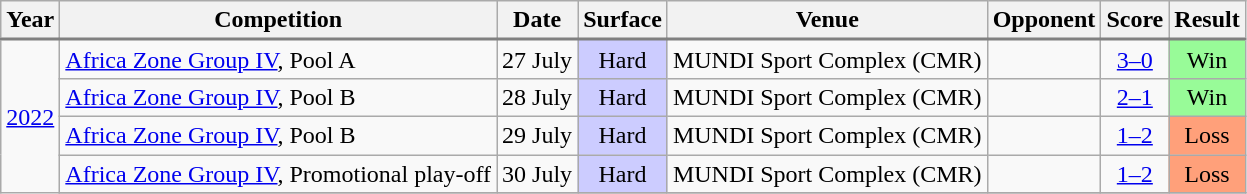<table class="wikitable sortable">
<tr>
<th scope="col">Year</th>
<th scope="col">Competition</th>
<th scope="col">Date</th>
<th scope="col">Surface</th>
<th scope="col">Venue</th>
<th scope="col">Opponent</th>
<th scope="col">Score</th>
<th scope="col">Result</th>
</tr>
<tr style="border-top:2px solid gray;">
<td align="center" rowspan="5"><a href='#'>2022</a></td>
<td><a href='#'>Africa Zone Group IV</a>, Pool A</td>
<td>27 July</td>
<td align="center" bgcolor=ccccff>Hard</td>
<td>MUNDI Sport Complex (CMR)</td>
<td></td>
<td align="center"><a href='#'>3–0</a></td>
<td align="center" bgcolor="#98FB98">Win</td>
</tr>
<tr>
<td><a href='#'>Africa Zone Group IV</a>, Pool B</td>
<td>28 July</td>
<td align="center" bgcolor=ccccff>Hard</td>
<td>MUNDI Sport Complex (CMR)</td>
<td></td>
<td align="center"><a href='#'>2–1</a></td>
<td align="center" bgcolor="#98FB98">Win</td>
</tr>
<tr>
<td><a href='#'>Africa Zone Group IV</a>, Pool B</td>
<td>29 July</td>
<td align="center" bgcolor=ccccff>Hard</td>
<td>MUNDI Sport Complex (CMR)</td>
<td></td>
<td align="center"><a href='#'>1–2</a></td>
<td align="center" bgcolor="#FFA07A">Loss</td>
</tr>
<tr>
<td><a href='#'>Africa Zone Group IV</a>, Promotional play-off</td>
<td>30 July</td>
<td align="center" bgcolor=ccccff>Hard</td>
<td>MUNDI Sport Complex (CMR)</td>
<td></td>
<td align="center"><a href='#'>1–2</a></td>
<td align="center" bgcolor="#FFA07A">Loss</td>
</tr>
<tr>
</tr>
</table>
